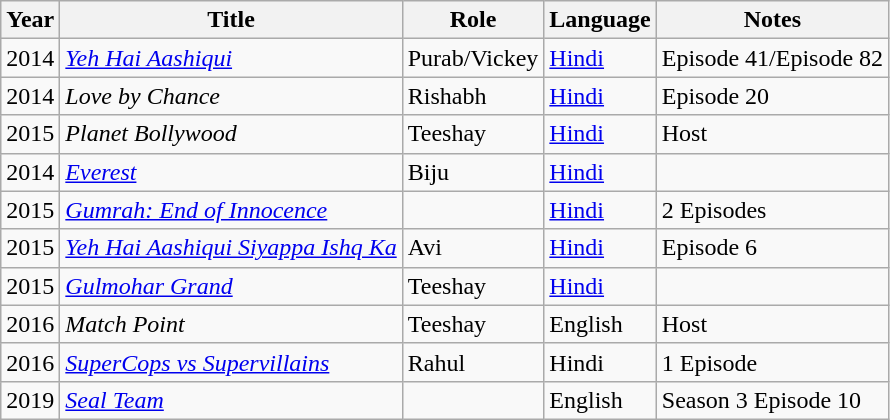<table class="wikitable sortable">
<tr>
<th>Year</th>
<th>Title</th>
<th>Role</th>
<th>Language</th>
<th>Notes</th>
</tr>
<tr>
<td>2014</td>
<td><em><a href='#'>Yeh Hai Aashiqui</a></em></td>
<td>Purab/Vickey</td>
<td><a href='#'>Hindi</a></td>
<td>Episode 41/Episode 82</td>
</tr>
<tr>
<td>2014</td>
<td><em>Love by Chance</em></td>
<td>Rishabh</td>
<td><a href='#'>Hindi</a></td>
<td>Episode 20</td>
</tr>
<tr>
<td>2015</td>
<td><em>Planet Bollywood</em></td>
<td>Teeshay</td>
<td><a href='#'>Hindi</a></td>
<td>Host</td>
</tr>
<tr>
<td>2014</td>
<td><em><a href='#'>Everest</a></em></td>
<td>Biju</td>
<td><a href='#'>Hindi</a></td>
<td></td>
</tr>
<tr>
<td>2015</td>
<td><em><a href='#'>Gumrah: End of Innocence</a></em></td>
<td></td>
<td><a href='#'>Hindi</a></td>
<td>2 Episodes</td>
</tr>
<tr>
<td>2015</td>
<td><em><a href='#'>Yeh Hai Aashiqui Siyappa Ishq Ka</a></em></td>
<td>Avi</td>
<td><a href='#'>Hindi</a></td>
<td>Episode 6</td>
</tr>
<tr>
<td>2015</td>
<td><em><a href='#'>Gulmohar Grand</a></em></td>
<td>Teeshay</td>
<td><a href='#'>Hindi</a></td>
<td></td>
</tr>
<tr>
<td>2016</td>
<td><em>Match Point</em></td>
<td>Teeshay</td>
<td>English</td>
<td>Host</td>
</tr>
<tr>
<td>2016</td>
<td><em><a href='#'>SuperCops vs Supervillains</a></em></td>
<td>Rahul</td>
<td>Hindi</td>
<td>1 Episode</td>
</tr>
<tr>
<td>2019</td>
<td><em><a href='#'>Seal Team</a></em></td>
<td></td>
<td>English</td>
<td>Season 3 Episode 10</td>
</tr>
</table>
